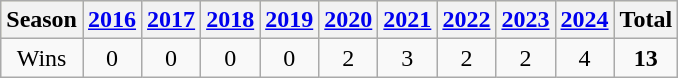<table class=wikitable>
<tr style=background:#ffc>
<th scope=col>Season</th>
<th scope=col><a href='#'>2016</a></th>
<th scope=col><a href='#'>2017</a></th>
<th scope=col><a href='#'>2018</a></th>
<th scope=col><a href='#'>2019</a></th>
<th scope=col><a href='#'>2020</a></th>
<th scope=col><a href='#'>2021</a></th>
<th scope=col><a href='#'>2022</a></th>
<th scope=col><a href='#'>2023</a></th>
<th scope=col><a href='#'>2024</a></th>
<th scope=col>Total</th>
</tr>
<tr align=center>
<td>Wins</td>
<td>0</td>
<td>0</td>
<td>0</td>
<td>0</td>
<td>2</td>
<td>3</td>
<td>2</td>
<td>2</td>
<td>4</td>
<td><strong>13</strong></td>
</tr>
</table>
